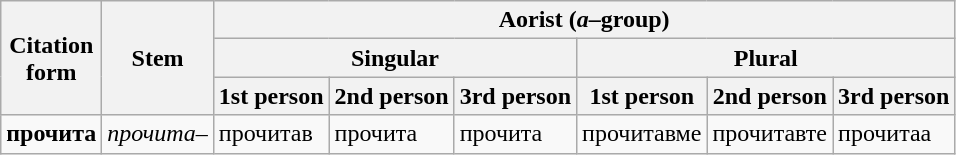<table class="wikitable">
<tr>
<th rowspan="3">Citation<br>form</th>
<th rowspan="3">Stem</th>
<th colspan="6">Aorist (<em>а</em>–group)</th>
</tr>
<tr>
<th colspan="3">Singular</th>
<th colspan="3">Plural</th>
</tr>
<tr>
<th>1st person</th>
<th>2nd person</th>
<th>3rd person</th>
<th>1st person</th>
<th>2nd person</th>
<th>3rd person</th>
</tr>
<tr>
<td><strong>прочита</strong></td>
<td><em>прочита–</em></td>
<td>прочита<span>в</span></td>
<td>прочита</td>
<td>прочита</td>
<td>прочита<span>вме</span></td>
<td>прочита<span>вте</span></td>
<td>прочита<span>а</span></td>
</tr>
</table>
